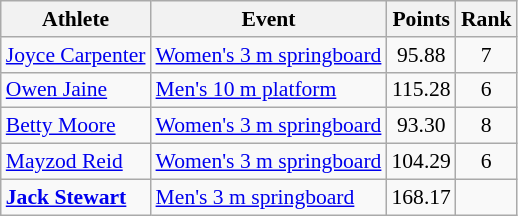<table class="wikitable" style="font-size:90%;">
<tr>
<th>Athlete</th>
<th>Event</th>
<th>Points</th>
<th>Rank</th>
</tr>
<tr align=center>
<td align=left><a href='#'>Joyce Carpenter</a></td>
<td align=left><a href='#'>Women's 3 m springboard</a></td>
<td>95.88</td>
<td>7</td>
</tr>
<tr align=center>
<td align=left><a href='#'>Owen Jaine</a></td>
<td align=left><a href='#'>Men's 10 m platform</a></td>
<td>115.28</td>
<td>6</td>
</tr>
<tr align=center>
<td align=left><a href='#'>Betty Moore</a></td>
<td align=left><a href='#'>Women's 3 m springboard</a></td>
<td>93.30</td>
<td>8</td>
</tr>
<tr align=center>
<td align=left><a href='#'>Mayzod Reid</a></td>
<td align=left><a href='#'>Women's 3 m springboard</a></td>
<td>104.29</td>
<td>6</td>
</tr>
<tr align=center>
<td align=left><strong><a href='#'>Jack Stewart</a></strong></td>
<td align=left><a href='#'>Men's 3 m springboard</a></td>
<td>168.17</td>
<td></td>
</tr>
</table>
